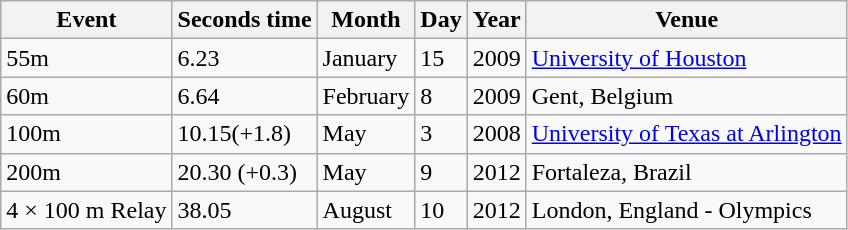<table class="wikitable" border="1">
<tr>
<th>Event</th>
<th>Seconds time</th>
<th>Month</th>
<th>Day</th>
<th>Year</th>
<th>Venue</th>
</tr>
<tr>
<td>55m</td>
<td>6.23</td>
<td>January</td>
<td>15</td>
<td>2009</td>
<td><a href='#'>University of Houston</a></td>
</tr>
<tr>
<td>60m</td>
<td>6.64</td>
<td>February</td>
<td>8</td>
<td>2009</td>
<td>Gent, Belgium</td>
</tr>
<tr>
<td>100m</td>
<td>10.15(+1.8)</td>
<td>May</td>
<td>3</td>
<td>2008</td>
<td><a href='#'>University of Texas at Arlington</a></td>
</tr>
<tr>
<td>200m</td>
<td>20.30 (+0.3)</td>
<td>May</td>
<td>9</td>
<td>2012</td>
<td>Fortaleza, Brazil</td>
</tr>
<tr>
<td>4 × 100 m Relay</td>
<td>38.05</td>
<td>August</td>
<td>10</td>
<td>2012</td>
<td>London, England - Olympics</td>
</tr>
</table>
